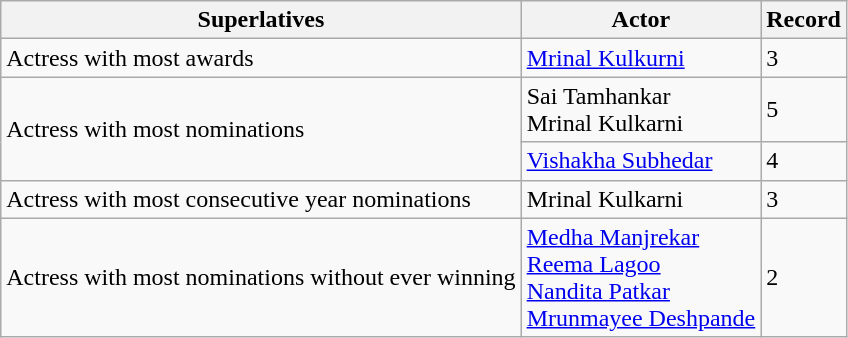<table class="wikitable">
<tr>
<th>Superlatives</th>
<th>Actor</th>
<th>Record</th>
</tr>
<tr>
<td>Actress with most awards</td>
<td><a href='#'>Mrinal Kulkurni</a></td>
<td>3</td>
</tr>
<tr>
<td rowspan="2">Actress with most nominations</td>
<td>Sai Tamhankar<br>Mrinal Kulkarni</td>
<td>5</td>
</tr>
<tr>
<td><a href='#'>Vishakha Subhedar</a></td>
<td>4</td>
</tr>
<tr>
<td>Actress with most consecutive year nominations</td>
<td>Mrinal Kulkarni </td>
<td>3</td>
</tr>
<tr>
<td>Actress with most nominations without ever winning</td>
<td><a href='#'>Medha Manjrekar</a><br><a href='#'>Reema Lagoo</a><br><a href='#'>Nandita Patkar</a><br><a href='#'>Mrunmayee Deshpande</a></td>
<td>2</td>
</tr>
</table>
